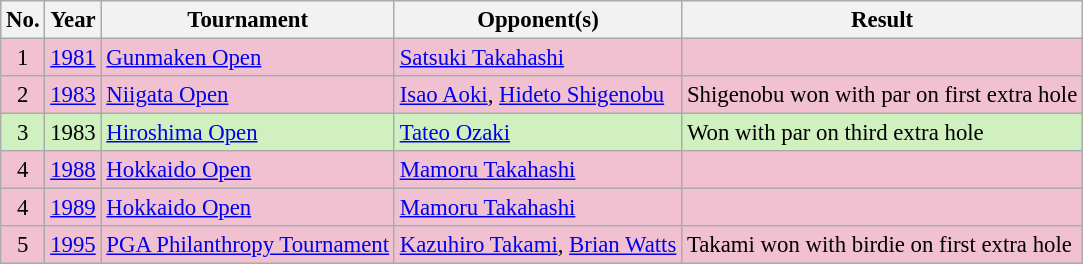<table class="wikitable" style="font-size:95%;">
<tr>
<th>No.</th>
<th>Year</th>
<th>Tournament</th>
<th>Opponent(s)</th>
<th>Result</th>
</tr>
<tr style="background:#F2C1D1;">
<td align=center>1</td>
<td><a href='#'>1981</a></td>
<td><a href='#'>Gunmaken Open</a></td>
<td> <a href='#'>Satsuki Takahashi</a></td>
<td></td>
</tr>
<tr style="background:#F2C1D1;">
<td align=center>2</td>
<td><a href='#'>1983</a></td>
<td><a href='#'>Niigata Open</a></td>
<td> <a href='#'>Isao Aoki</a>,  <a href='#'>Hideto Shigenobu</a></td>
<td>Shigenobu won with par on first extra hole</td>
</tr>
<tr style="background:#D0F0C0;">
<td align=center>3</td>
<td>1983</td>
<td><a href='#'>Hiroshima Open</a></td>
<td> <a href='#'>Tateo Ozaki</a></td>
<td>Won with par on third extra hole</td>
</tr>
<tr style="background:#F2C1D1;">
<td align=center>4</td>
<td><a href='#'>1988</a></td>
<td><a href='#'>Hokkaido Open</a></td>
<td> <a href='#'>Mamoru Takahashi</a></td>
<td></td>
</tr>
<tr style="background:#F2C1D1;">
<td align=center>4</td>
<td><a href='#'>1989</a></td>
<td><a href='#'>Hokkaido Open</a></td>
<td> <a href='#'>Mamoru Takahashi</a></td>
<td></td>
</tr>
<tr style="background:#F2C1D1;">
<td align=center>5</td>
<td><a href='#'>1995</a></td>
<td><a href='#'>PGA Philanthropy Tournament</a></td>
<td> <a href='#'>Kazuhiro Takami</a>,  <a href='#'>Brian Watts</a></td>
<td>Takami won with birdie on first extra hole</td>
</tr>
</table>
